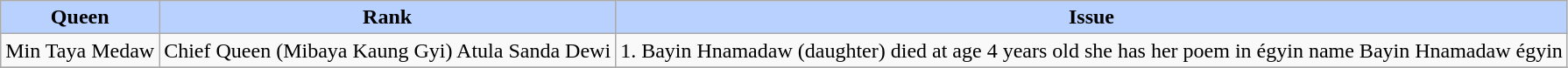<table class="wikitable">
<tr>
<th style="background-color:#B9D1FF">Queen</th>
<th style="background-color:#B9D1FF">Rank</th>
<th style="background-color:#B9D1FF">Issue</th>
</tr>
<tr>
<td>Min Taya Medaw</td>
<td>Chief Queen (Mibaya Kaung Gyi) Atula Sanda Dewi</td>
<td>1. Bayin Hnamadaw (daughter) died at age 4 years old she has her poem in égyin name Bayin Hnamadaw égyin</td>
</tr>
<tr>
</tr>
</table>
